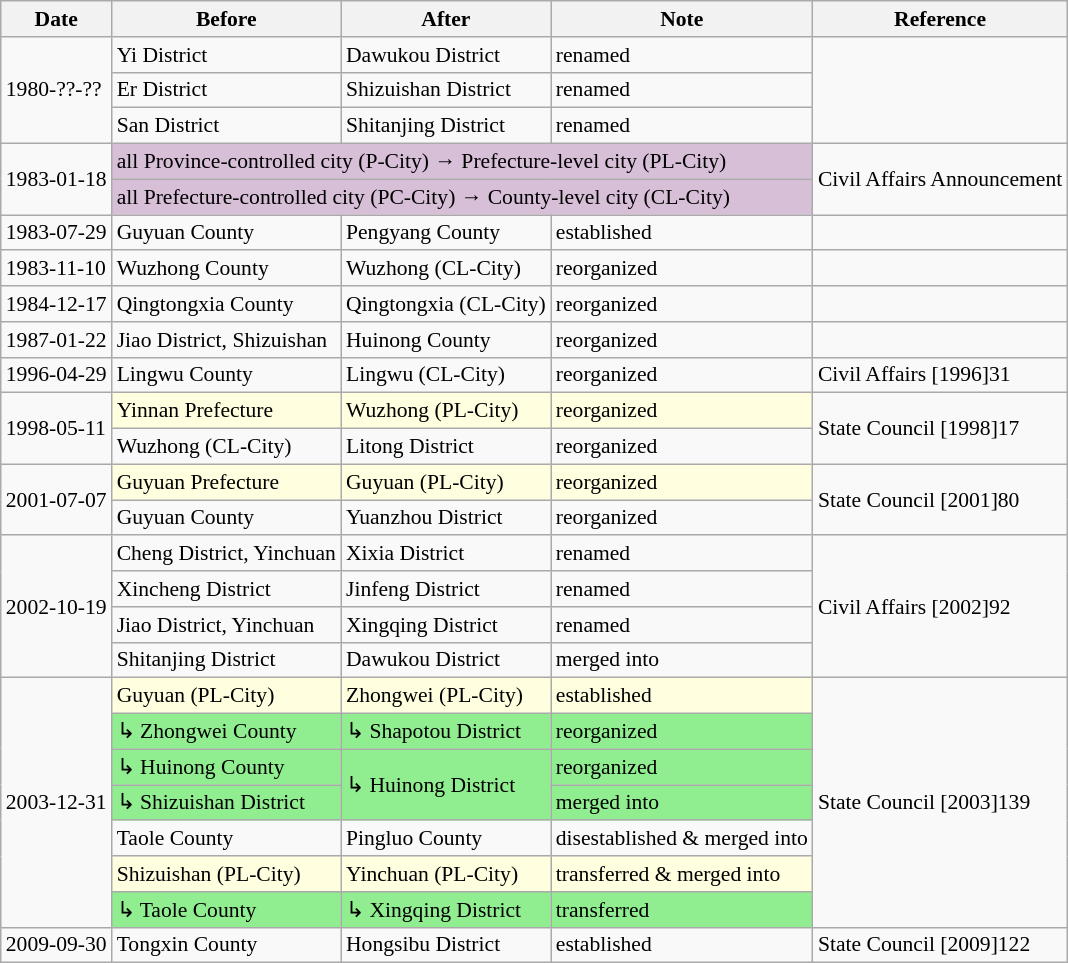<table class="wikitable" style="font-size:90%;" align="center">
<tr>
<th>Date</th>
<th>Before</th>
<th>After</th>
<th>Note</th>
<th>Reference</th>
</tr>
<tr>
<td rowspan="3">1980-??-??</td>
<td>Yi District</td>
<td>Dawukou District</td>
<td>renamed</td>
<td rowspan="3"></td>
</tr>
<tr>
<td>Er District</td>
<td>Shizuishan  District</td>
<td>renamed</td>
</tr>
<tr>
<td>San District</td>
<td>Shitanjing District</td>
<td>renamed</td>
</tr>
<tr>
<td rowspan="2">1983-01-18</td>
<td bgcolor="thistle" colspan="3">all Province-controlled city (P-City) → Prefecture-level city (PL-City)</td>
<td rowspan="2">Civil Affairs Announcement</td>
</tr>
<tr>
<td bgcolor="thistle" colspan="3">all Prefecture-controlled city (PC-City) → County-level city (CL-City)</td>
</tr>
<tr>
<td>1983-07-29</td>
<td> Guyuan County</td>
<td>Pengyang County</td>
<td>established</td>
<td></td>
</tr>
<tr>
<td>1983-11-10</td>
<td>Wuzhong County</td>
<td>Wuzhong (CL-City)</td>
<td>reorganized</td>
<td></td>
</tr>
<tr>
<td>1984-12-17</td>
<td>Qingtongxia County</td>
<td>Qingtongxia (CL-City)</td>
<td>reorganized</td>
<td></td>
</tr>
<tr>
<td>1987-01-22</td>
<td>Jiao District, Shizuishan</td>
<td>Huinong County</td>
<td>reorganized</td>
<td></td>
</tr>
<tr>
<td>1996-04-29</td>
<td>Lingwu County</td>
<td>Lingwu (CL-City)</td>
<td>reorganized</td>
<td>Civil Affairs [1996]31</td>
</tr>
<tr>
<td rowspan="2">1998-05-11</td>
<td bgcolor="lightyellow">Yinnan Prefecture</td>
<td bgcolor="lightyellow">Wuzhong (PL-City)</td>
<td bgcolor="lightyellow">reorganized</td>
<td rowspan="2">State Council [1998]17</td>
</tr>
<tr>
<td>Wuzhong (CL-City)</td>
<td>Litong District</td>
<td>reorganized</td>
</tr>
<tr>
<td rowspan="2">2001-07-07</td>
<td bgcolor="lightyellow">Guyuan Prefecture</td>
<td bgcolor="lightyellow">Guyuan (PL-City)</td>
<td bgcolor="lightyellow">reorganized</td>
<td rowspan="2">State Council [2001]80</td>
</tr>
<tr>
<td>Guyuan County</td>
<td>Yuanzhou District</td>
<td>reorganized</td>
</tr>
<tr>
<td rowspan="4">2002-10-19</td>
<td>Cheng District, Yinchuan</td>
<td>Xixia District</td>
<td>renamed</td>
<td rowspan="4">Civil Affairs [2002]92</td>
</tr>
<tr>
<td>Xincheng District</td>
<td>Jinfeng District</td>
<td>renamed</td>
</tr>
<tr>
<td>Jiao District, Yinchuan</td>
<td>Xingqing District</td>
<td>renamed</td>
</tr>
<tr>
<td>Shitanjing District</td>
<td>Dawukou District</td>
<td>merged into</td>
</tr>
<tr>
<td rowspan="7">2003-12-31</td>
<td bgcolor="lightyellow"> Guyuan (PL-City)</td>
<td bgcolor="lightyellow">Zhongwei (PL-City)</td>
<td bgcolor="lightyellow">established</td>
<td rowspan="7">State Council [2003]139</td>
</tr>
<tr bgcolor="lightgreen">
<td>↳ Zhongwei County</td>
<td>↳ Shapotou District</td>
<td>reorganized</td>
</tr>
<tr bgcolor="lightgreen">
<td>↳ Huinong County</td>
<td rowspan="2">↳ Huinong District</td>
<td>reorganized</td>
</tr>
<tr bgcolor="lightgreen">
<td>↳ Shizuishan District</td>
<td>merged into</td>
</tr>
<tr>
<td>Taole County</td>
<td>Pingluo County</td>
<td>disestablished & merged into</td>
</tr>
<tr bgcolor="lightyellow">
<td> Shizuishan (PL-City)</td>
<td>Yinchuan (PL-City)</td>
<td>transferred & merged into</td>
</tr>
<tr bgcolor="lightgreen">
<td>↳  Taole County</td>
<td>↳ Xingqing District</td>
<td>transferred</td>
</tr>
<tr>
<td>2009-09-30</td>
<td> Tongxin County</td>
<td>Hongsibu District</td>
<td>established</td>
<td>State Council [2009]122</td>
</tr>
</table>
